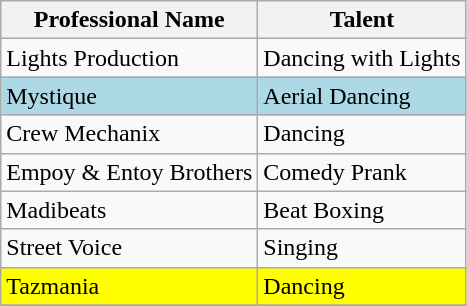<table class="wikitable" border="1">
<tr>
<th>Professional Name</th>
<th>Talent</th>
</tr>
<tr>
<td>Lights Production</td>
<td>Dancing with Lights</td>
</tr>
<tr>
<td style="background:lightblue;">Mystique</td>
<td style="background:lightblue;">Aerial Dancing</td>
</tr>
<tr>
<td>Crew Mechanix</td>
<td>Dancing</td>
</tr>
<tr>
<td>Empoy & Entoy Brothers</td>
<td>Comedy Prank</td>
</tr>
<tr>
<td>Madibeats</td>
<td>Beat Boxing</td>
</tr>
<tr>
<td>Street Voice</td>
<td>Singing</td>
</tr>
<tr>
<td style="background:yellow;">Tazmania</td>
<td style="background:yellow;">Dancing</td>
</tr>
<tr>
</tr>
</table>
